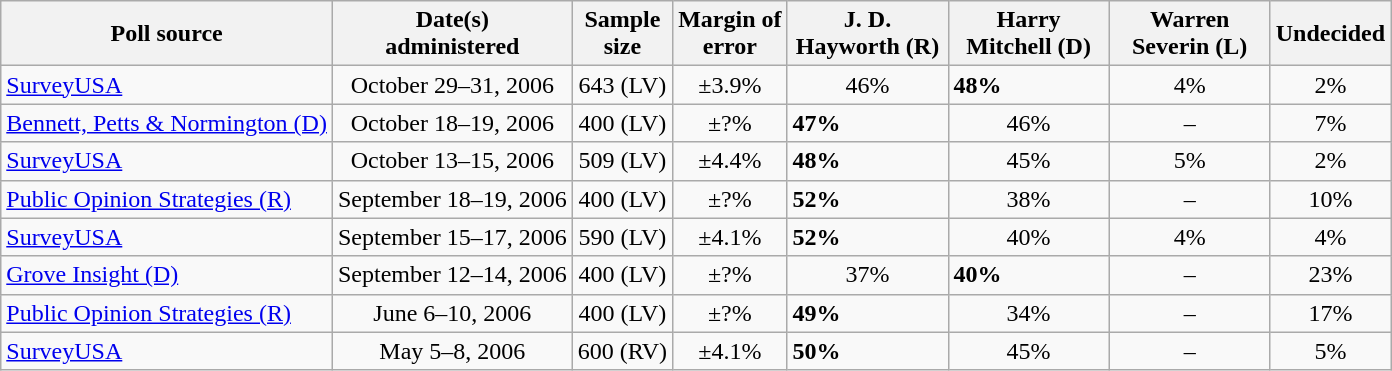<table class="wikitable">
<tr>
<th>Poll source</th>
<th>Date(s)<br>administered</th>
<th>Sample<br>size</th>
<th>Margin of <br>error</th>
<th style="width:100px;">J. D.<br>Hayworth (R)</th>
<th style="width:100px;">Harry<br>Mitchell (D)</th>
<th style="width:100px;">Warren<br>Severin (L)</th>
<th>Undecided</th>
</tr>
<tr>
<td><a href='#'>SurveyUSA</a></td>
<td align=center>October 29–31, 2006</td>
<td align=center>643 (LV)</td>
<td align=center>±3.9%</td>
<td align=center>46%</td>
<td><strong>48%</strong></td>
<td align=center>4%</td>
<td align=center>2%</td>
</tr>
<tr>
<td><a href='#'>Bennett, Petts & Normington (D)</a></td>
<td align=center>October 18–19, 2006</td>
<td align=center>400 (LV)</td>
<td align=center>±?%</td>
<td><strong>47%</strong></td>
<td align=center>46%</td>
<td align=center>–</td>
<td align=center>7%</td>
</tr>
<tr>
<td><a href='#'>SurveyUSA</a></td>
<td align=center>October 13–15, 2006</td>
<td align=center>509 (LV)</td>
<td align=center>±4.4%</td>
<td><strong>48%</strong></td>
<td align=center>45%</td>
<td align=center>5%</td>
<td align=center>2%</td>
</tr>
<tr>
<td><a href='#'>Public Opinion Strategies (R)</a></td>
<td align=center>September 18–19, 2006</td>
<td align=center>400 (LV)</td>
<td align=center>±?%</td>
<td><strong>52%</strong></td>
<td align=center>38%</td>
<td align=center>–</td>
<td align=center>10%</td>
</tr>
<tr>
<td><a href='#'>SurveyUSA</a></td>
<td align=center>September 15–17, 2006</td>
<td align=center>590 (LV)</td>
<td align=center>±4.1%</td>
<td><strong>52%</strong></td>
<td align=center>40%</td>
<td align=center>4%</td>
<td align=center>4%</td>
</tr>
<tr>
<td><a href='#'>Grove Insight (D)</a></td>
<td align=center>September 12–14, 2006</td>
<td align=center>400 (LV)</td>
<td align=center>±?%</td>
<td align=center>37%</td>
<td><strong>40%</strong></td>
<td align=center>–</td>
<td align=center>23%</td>
</tr>
<tr>
<td><a href='#'>Public Opinion Strategies (R)</a></td>
<td align=center>June 6–10, 2006</td>
<td align=center>400 (LV)</td>
<td align=center>±?%</td>
<td><strong>49%</strong></td>
<td align=center>34%</td>
<td align=center>–</td>
<td align=center>17%</td>
</tr>
<tr>
<td><a href='#'>SurveyUSA</a></td>
<td align=center>May 5–8, 2006</td>
<td align=center>600 (RV)</td>
<td align=center>±4.1%</td>
<td><strong>50%</strong></td>
<td align=center>45%</td>
<td align=center>–</td>
<td align=center>5%</td>
</tr>
</table>
